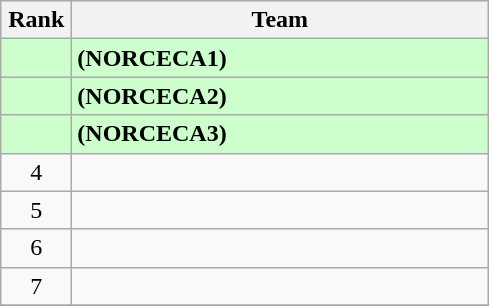<table class="wikitable" style="text-align:center">
<tr>
<th width=40>Rank</th>
<th width=270>Team</th>
</tr>
<tr bgcolor=#ccffcc>
<td></td>
<td style="text-align:left"><strong> (NORCECA1)</strong></td>
</tr>
<tr bgcolor=#ccffcc>
<td></td>
<td style="text-align:left"><strong>  (NORCECA2)</strong></td>
</tr>
<tr bgcolor=#ccffcc>
<td></td>
<td style="text-align:left"><strong>  (NORCECA3)</strong></td>
</tr>
<tr>
<td>4</td>
<td style="text-align:left"></td>
</tr>
<tr>
<td>5</td>
<td style="text-align:left"></td>
</tr>
<tr>
<td>6</td>
<td style="text-align:left"></td>
</tr>
<tr>
<td>7</td>
<td style="text-align:left"></td>
</tr>
<tr>
</tr>
</table>
